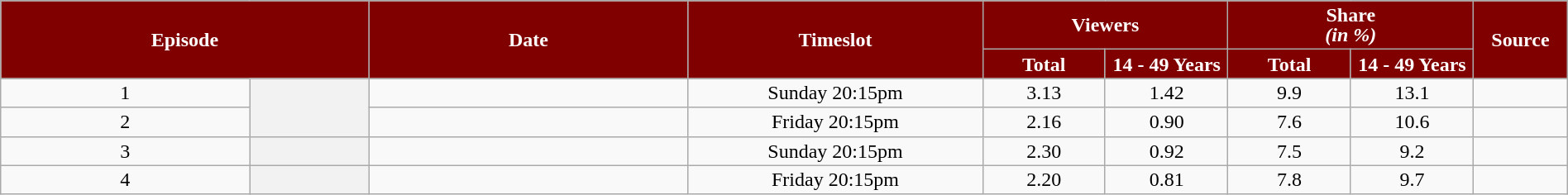<table class="wikitable" style="text-align:center; background:#f9f9f9; line-height:16px;" width="100%">
<tr>
<th scope="col" style="background:maroon; color:white;" colspan="2" rowspan="2" width="15%">Episode</th>
<th scope="col" style="background:maroon; color:white;" rowspan="2" width="13%">Date</th>
<th scope="col" style="background:maroon; color:white;" rowspan="2" width="12%">Timeslot</th>
<th scope="col" style="background:maroon; color:white;" colspan="2" width="10%">Viewers<br><em></em></th>
<th scope="col" style="background:maroon; color:white;" colspan="2" width="10%">Share<br><em>(in %)</em></th>
<th scope="col" style="background:maroon; color:white;" rowspan="2" width="03%">Source</th>
</tr>
<tr>
<th scope="col" style="background:maroon; color:white;" width="05%">Total</th>
<th scope="col" style="background:maroon; color:white;" width="05%">14 - 49 Years</th>
<th scope="col" style="background:maroon; color:white;" width="05%">Total</th>
<th scope="col" style="background:maroon; color:white;" width="05%">14 - 49 Years</th>
</tr>
<tr>
<td>1</td>
<th rowspan="2"></th>
<td></td>
<td>Sunday 20:15pm</td>
<td>3.13</td>
<td>1.42</td>
<td>9.9</td>
<td>13.1</td>
<td></td>
</tr>
<tr>
<td>2</td>
<td></td>
<td>Friday 20:15pm</td>
<td>2.16</td>
<td>0.90</td>
<td>7.6</td>
<td>10.6</td>
<td></td>
</tr>
<tr>
<td>3</td>
<th></th>
<td></td>
<td>Sunday 20:15pm</td>
<td>2.30</td>
<td>0.92</td>
<td>7.5</td>
<td>9.2</td>
<td></td>
</tr>
<tr>
<td>4</td>
<th></th>
<td></td>
<td>Friday 20:15pm</td>
<td>2.20</td>
<td>0.81</td>
<td>7.8</td>
<td>9.7</td>
<td></td>
</tr>
</table>
